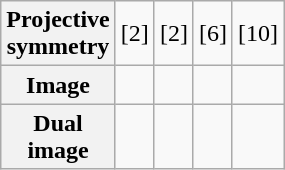<table class=wikitable>
<tr align=center>
<th>Projective<br>symmetry</th>
<td>[2]</td>
<td>[2]</td>
<td>[6]</td>
<td>[10]</td>
</tr>
<tr>
<th>Image</th>
<td></td>
<td></td>
<td></td>
<td></td>
</tr>
<tr>
<th>Dual<br>image</th>
<td></td>
<td></td>
<td></td>
<td></td>
</tr>
</table>
